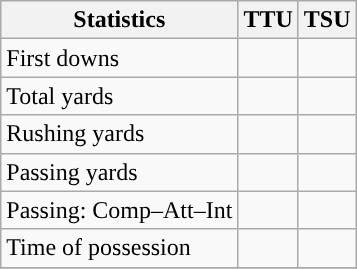<table class="wikitable" style="float: left;">
<tr>
<th>Statistics</th>
<th>TTU</th>
<th>TSU</th>
</tr>
<tr>
<td>First downs</td>
<td></td>
<td></td>
</tr>
<tr>
<td>Total yards</td>
<td></td>
<td></td>
</tr>
<tr>
<td>Rushing yards</td>
<td></td>
<td></td>
</tr>
<tr>
<td>Passing yards</td>
<td></td>
<td></td>
</tr>
<tr>
<td>Passing: Comp–Att–Int</td>
<td></td>
<td></td>
</tr>
<tr>
<td>Time of possession</td>
<td></td>
<td></td>
</tr>
<tr>
</tr>
</table>
